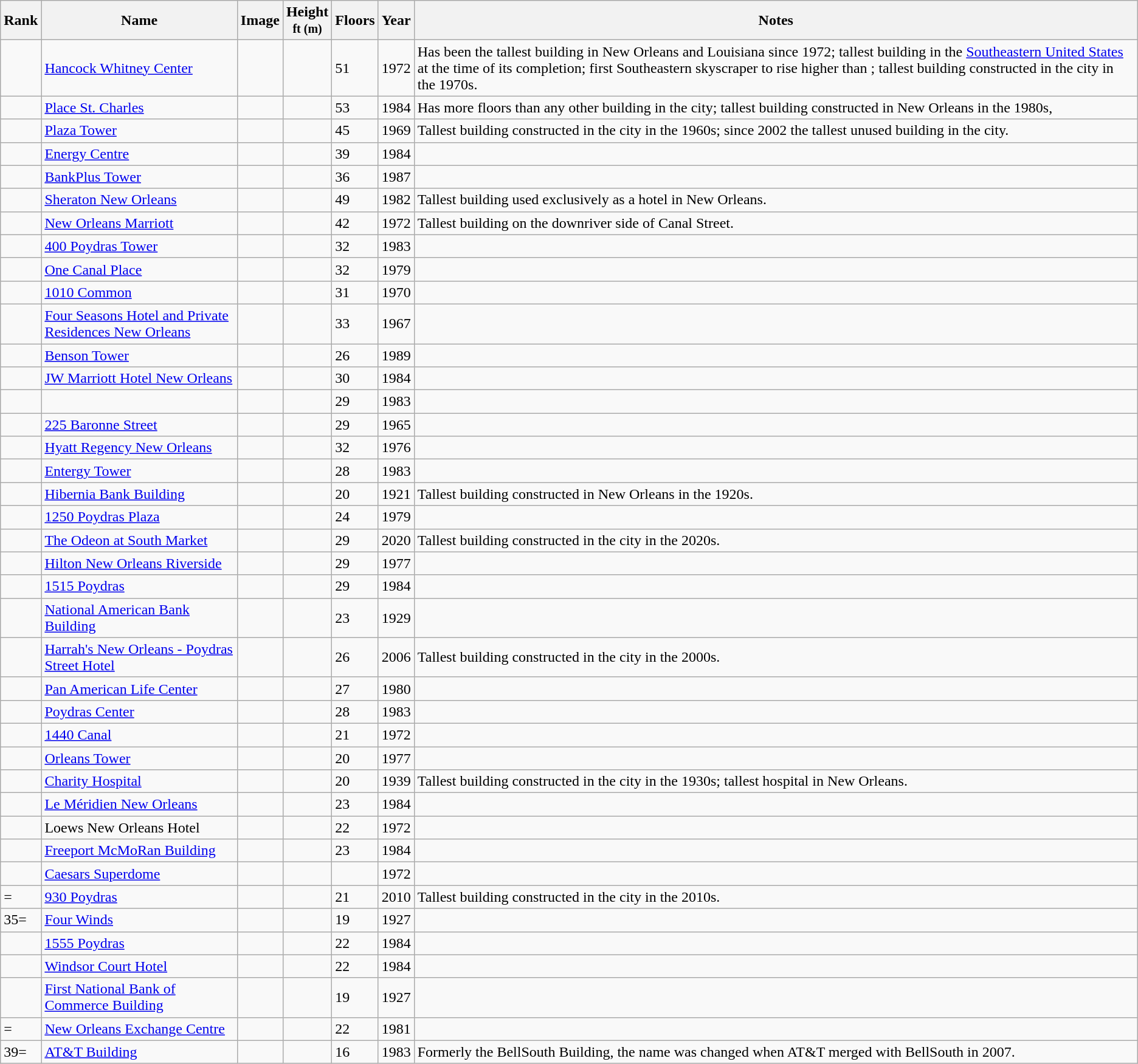<table class="wikitable sortable">
<tr>
<th>Rank</th>
<th>Name</th>
<th class="unsortable">Image</th>
<th>Height<br><small>ft (m)</small></th>
<th>Floors</th>
<th>Year</th>
<th class="unsortable">Notes</th>
</tr>
<tr>
<td></td>
<td><a href='#'>Hancock Whitney Center</a></td>
<td></td>
<td></td>
<td>51</td>
<td>1972</td>
<td>Has been the tallest building in New Orleans and Louisiana since 1972; tallest building in the <a href='#'>Southeastern United States</a> at the time of its completion; first Southeastern skyscraper to rise higher than ; tallest building constructed in the city in the 1970s.</td>
</tr>
<tr>
<td></td>
<td><a href='#'>Place St. Charles</a></td>
<td></td>
<td></td>
<td>53</td>
<td>1984</td>
<td>Has more floors than any other building in the city; tallest building constructed in New Orleans in the 1980s,</td>
</tr>
<tr>
<td></td>
<td><a href='#'>Plaza Tower</a></td>
<td></td>
<td></td>
<td>45</td>
<td>1969</td>
<td>Tallest building constructed in the city in the 1960s; since 2002 the tallest unused building in the city.</td>
</tr>
<tr>
<td></td>
<td><a href='#'>Energy Centre</a></td>
<td></td>
<td></td>
<td>39</td>
<td>1984</td>
<td></td>
</tr>
<tr>
<td></td>
<td><a href='#'>BankPlus Tower</a></td>
<td></td>
<td></td>
<td>36</td>
<td>1987</td>
<td></td>
</tr>
<tr>
<td></td>
<td><a href='#'>Sheraton New Orleans</a></td>
<td></td>
<td></td>
<td>49</td>
<td>1982</td>
<td>Tallest building used exclusively as a hotel in New Orleans.</td>
</tr>
<tr>
<td></td>
<td><a href='#'>New Orleans Marriott</a></td>
<td></td>
<td></td>
<td>42</td>
<td>1972</td>
<td>Tallest building on the downriver side of Canal Street.</td>
</tr>
<tr>
<td></td>
<td><a href='#'>400 Poydras Tower</a></td>
<td></td>
<td></td>
<td>32</td>
<td>1983</td>
<td></td>
</tr>
<tr>
<td></td>
<td><a href='#'>One Canal Place</a></td>
<td></td>
<td></td>
<td>32</td>
<td>1979</td>
<td></td>
</tr>
<tr>
<td></td>
<td><a href='#'>1010 Common</a></td>
<td></td>
<td></td>
<td>31</td>
<td>1970</td>
<td></td>
</tr>
<tr>
<td></td>
<td><a href='#'>Four Seasons Hotel and Private Residences New Orleans</a></td>
<td></td>
<td></td>
<td>33</td>
<td>1967</td>
<td></td>
</tr>
<tr>
<td></td>
<td><a href='#'>Benson Tower</a></td>
<td></td>
<td></td>
<td>26</td>
<td>1989</td>
<td></td>
</tr>
<tr>
<td></td>
<td><a href='#'>JW Marriott Hotel New Orleans</a></td>
<td></td>
<td></td>
<td>30</td>
<td>1984</td>
<td></td>
</tr>
<tr>
<td></td>
<td></td>
<td></td>
<td></td>
<td>29</td>
<td>1983</td>
<td></td>
</tr>
<tr>
<td></td>
<td><a href='#'>225 Baronne Street</a></td>
<td></td>
<td></td>
<td>29</td>
<td>1965</td>
<td></td>
</tr>
<tr>
<td></td>
<td><a href='#'>Hyatt Regency New Orleans</a></td>
<td></td>
<td></td>
<td>32</td>
<td>1976</td>
<td></td>
</tr>
<tr>
<td></td>
<td><a href='#'>Entergy Tower</a></td>
<td></td>
<td></td>
<td>28</td>
<td>1983</td>
<td></td>
</tr>
<tr>
<td></td>
<td><a href='#'>Hibernia Bank Building</a></td>
<td></td>
<td></td>
<td>20</td>
<td>1921</td>
<td>Tallest building constructed in New Orleans in the 1920s.</td>
</tr>
<tr>
<td></td>
<td><a href='#'>1250 Poydras Plaza</a></td>
<td></td>
<td></td>
<td>24</td>
<td>1979</td>
<td></td>
</tr>
<tr>
<td></td>
<td><a href='#'>The Odeon at South Market</a></td>
<td></td>
<td></td>
<td>29</td>
<td>2020</td>
<td>Tallest building constructed in the city in the 2020s.</td>
</tr>
<tr>
<td></td>
<td><a href='#'>Hilton New Orleans Riverside</a></td>
<td></td>
<td></td>
<td>29</td>
<td>1977</td>
<td></td>
</tr>
<tr>
<td></td>
<td><a href='#'>1515 Poydras</a></td>
<td></td>
<td></td>
<td>29</td>
<td>1984</td>
<td></td>
</tr>
<tr>
<td></td>
<td><a href='#'>National American Bank Building</a></td>
<td></td>
<td></td>
<td>23</td>
<td>1929</td>
<td></td>
</tr>
<tr>
<td></td>
<td><a href='#'>Harrah's New Orleans - Poydras Street Hotel</a></td>
<td></td>
<td></td>
<td>26</td>
<td>2006</td>
<td>Tallest building constructed in the city in the 2000s.</td>
</tr>
<tr>
<td></td>
<td><a href='#'>Pan American Life Center</a></td>
<td></td>
<td></td>
<td>27</td>
<td>1980</td>
<td></td>
</tr>
<tr>
<td></td>
<td><a href='#'>Poydras Center</a></td>
<td></td>
<td></td>
<td>28</td>
<td>1983</td>
<td></td>
</tr>
<tr>
<td></td>
<td><a href='#'>1440 Canal</a></td>
<td></td>
<td></td>
<td>21</td>
<td>1972</td>
<td></td>
</tr>
<tr>
<td></td>
<td><a href='#'>Orleans Tower</a></td>
<td></td>
<td></td>
<td>20</td>
<td>1977</td>
<td></td>
</tr>
<tr>
<td></td>
<td><a href='#'>Charity Hospital</a></td>
<td></td>
<td></td>
<td>20</td>
<td>1939</td>
<td>Tallest building constructed in the city in the 1930s; tallest hospital in New Orleans.</td>
</tr>
<tr>
<td></td>
<td><a href='#'>Le Méridien New Orleans</a></td>
<td></td>
<td></td>
<td>23</td>
<td>1984</td>
<td></td>
</tr>
<tr>
<td></td>
<td>Loews New Orleans Hotel</td>
<td></td>
<td></td>
<td>22</td>
<td>1972</td>
<td></td>
</tr>
<tr>
<td></td>
<td><a href='#'>Freeport McMoRan Building</a></td>
<td></td>
<td></td>
<td>23</td>
<td>1984</td>
<td></td>
</tr>
<tr>
<td></td>
<td><a href='#'>Caesars Superdome</a></td>
<td></td>
<td></td>
<td align="center"></td>
<td>1972</td>
<td></td>
</tr>
<tr>
<td>=</td>
<td><a href='#'>930 Poydras</a></td>
<td></td>
<td></td>
<td>21</td>
<td>2010</td>
<td>Tallest building constructed in the city in the 2010s.</td>
</tr>
<tr>
<td>35=</td>
<td><a href='#'>Four Winds</a></td>
<td></td>
<td></td>
<td>19</td>
<td>1927</td>
<td></td>
</tr>
<tr>
<td></td>
<td><a href='#'>1555 Poydras</a></td>
<td></td>
<td></td>
<td>22</td>
<td>1984</td>
<td></td>
</tr>
<tr>
<td></td>
<td><a href='#'>Windsor Court Hotel</a></td>
<td></td>
<td></td>
<td>22</td>
<td>1984</td>
<td></td>
</tr>
<tr>
<td></td>
<td><a href='#'>First National Bank of Commerce Building</a></td>
<td></td>
<td></td>
<td>19</td>
<td>1927</td>
<td></td>
</tr>
<tr>
<td>=</td>
<td><a href='#'>New Orleans Exchange Centre</a></td>
<td></td>
<td></td>
<td>22</td>
<td>1981</td>
<td></td>
</tr>
<tr>
<td>39=</td>
<td><a href='#'>AT&T Building</a></td>
<td></td>
<td></td>
<td>16</td>
<td>1983</td>
<td>Formerly the BellSouth Building, the name was changed when AT&T merged with BellSouth in 2007.</td>
</tr>
</table>
